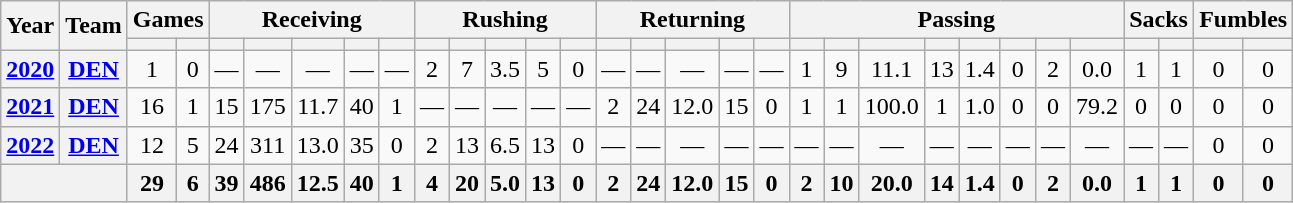<table class="wikitable" style="text-align:center;">
<tr>
<th rowspan="2">Year</th>
<th rowspan="2">Team</th>
<th colspan="2">Games</th>
<th colspan="5">Receiving</th>
<th colspan="5">Rushing</th>
<th colspan="5">Returning</th>
<th colspan="8">Passing</th>
<th colspan="2">Sacks</th>
<th colspan="2">Fumbles</th>
</tr>
<tr>
<th></th>
<th></th>
<th></th>
<th></th>
<th></th>
<th></th>
<th></th>
<th></th>
<th></th>
<th></th>
<th></th>
<th></th>
<th></th>
<th></th>
<th></th>
<th></th>
<th></th>
<th></th>
<th></th>
<th></th>
<th></th>
<th></th>
<th></th>
<th></th>
<th></th>
<th></th>
<th></th>
<th></th>
<th></th>
</tr>
<tr>
<th><a href='#'>2020</a></th>
<th><a href='#'>DEN</a></th>
<td>1</td>
<td>0</td>
<td>—</td>
<td>—</td>
<td>—</td>
<td>—</td>
<td>—</td>
<td>2</td>
<td>7</td>
<td>3.5</td>
<td>5</td>
<td>0</td>
<td>—</td>
<td>—</td>
<td>—</td>
<td>—</td>
<td>—</td>
<td>1</td>
<td>9</td>
<td>11.1</td>
<td>13</td>
<td>1.4</td>
<td>0</td>
<td>2</td>
<td>0.0</td>
<td>1</td>
<td>1</td>
<td>0</td>
<td>0</td>
</tr>
<tr>
<th><a href='#'>2021</a></th>
<th><a href='#'>DEN</a></th>
<td>16</td>
<td>1</td>
<td>15</td>
<td>175</td>
<td>11.7</td>
<td>40</td>
<td>1</td>
<td>—</td>
<td>—</td>
<td>—</td>
<td>—</td>
<td>—</td>
<td>2</td>
<td>24</td>
<td>12.0</td>
<td>15</td>
<td>0</td>
<td>1</td>
<td>1</td>
<td>100.0</td>
<td>1</td>
<td>1.0</td>
<td>0</td>
<td>0</td>
<td>79.2</td>
<td>0</td>
<td>0</td>
<td>0</td>
<td>0</td>
</tr>
<tr>
<th><a href='#'>2022</a></th>
<th><a href='#'>DEN</a></th>
<td>12</td>
<td>5</td>
<td>24</td>
<td>311</td>
<td>13.0</td>
<td>35</td>
<td>0</td>
<td>2</td>
<td>13</td>
<td>6.5</td>
<td>13</td>
<td>0</td>
<td>—</td>
<td>—</td>
<td>—</td>
<td>—</td>
<td>—</td>
<td>—</td>
<td>—</td>
<td>—</td>
<td>—</td>
<td>—</td>
<td>—</td>
<td>—</td>
<td>—</td>
<td>—</td>
<td>—</td>
<td>0</td>
<td>0</td>
</tr>
<tr>
<th colspan="2"></th>
<th>29</th>
<th>6</th>
<th>39</th>
<th>486</th>
<th>12.5</th>
<th>40</th>
<th>1</th>
<th>4</th>
<th>20</th>
<th>5.0</th>
<th>13</th>
<th>0</th>
<th>2</th>
<th>24</th>
<th>12.0</th>
<th>15</th>
<th>0</th>
<th>2</th>
<th>10</th>
<th>20.0</th>
<th>14</th>
<th>1.4</th>
<th>0</th>
<th>2</th>
<th>0.0</th>
<th>1</th>
<th>1</th>
<th>0</th>
<th>0</th>
</tr>
</table>
